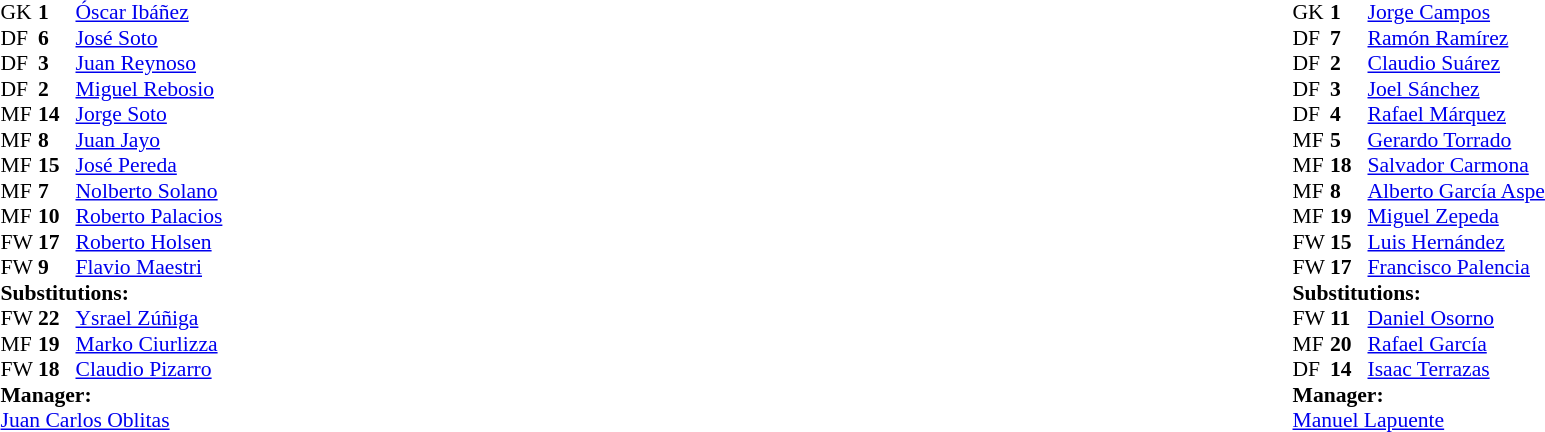<table width="100%">
<tr>
<td valign="top" width="50%"><br><table style="font-size: 90%" cellspacing="0" cellpadding="0">
<tr>
<th width="25"></th>
<th width="25"></th>
</tr>
<tr>
<td>GK</td>
<td><strong>1</strong></td>
<td><a href='#'>Óscar Ibáñez</a></td>
</tr>
<tr>
<td>DF</td>
<td><strong>6</strong></td>
<td><a href='#'>José Soto</a></td>
</tr>
<tr>
<td>DF</td>
<td><strong>3</strong></td>
<td><a href='#'>Juan Reynoso</a></td>
</tr>
<tr>
<td>DF</td>
<td><strong>2</strong></td>
<td><a href='#'>Miguel Rebosio</a></td>
</tr>
<tr>
<td>MF</td>
<td><strong>14</strong></td>
<td><a href='#'>Jorge Soto</a></td>
</tr>
<tr>
<td>MF</td>
<td><strong>8</strong></td>
<td><a href='#'>Juan Jayo</a></td>
</tr>
<tr>
<td>MF</td>
<td><strong>15</strong></td>
<td><a href='#'>José Pereda</a></td>
<td></td>
</tr>
<tr>
<td>MF</td>
<td><strong>7</strong></td>
<td><a href='#'>Nolberto Solano</a></td>
<td></td>
</tr>
<tr>
<td>MF</td>
<td><strong>10</strong></td>
<td><a href='#'>Roberto Palacios</a> </td>
<td></td>
</tr>
<tr>
<td>FW</td>
<td><strong>17</strong></td>
<td><a href='#'>Roberto Holsen</a></td>
<td></td>
<td></td>
</tr>
<tr>
<td>FW</td>
<td><strong>9</strong></td>
<td><a href='#'>Flavio Maestri</a></td>
<td></td>
<td></td>
</tr>
<tr>
<td colspan=3><strong>Substitutions:</strong></td>
</tr>
<tr>
<td>FW</td>
<td><strong>22</strong></td>
<td><a href='#'>Ysrael Zúñiga</a></td>
<td></td>
<td></td>
<td></td>
</tr>
<tr>
<td>MF</td>
<td><strong>19</strong></td>
<td><a href='#'>Marko Ciurlizza</a></td>
<td></td>
<td></td>
</tr>
<tr>
<td>FW</td>
<td><strong>18</strong></td>
<td><a href='#'>Claudio Pizarro</a></td>
<td></td>
<td></td>
</tr>
<tr>
<td colspan=3><strong>Manager:</strong></td>
</tr>
<tr>
<td colspan=3><a href='#'>Juan Carlos Oblitas</a></td>
</tr>
</table>
</td>
<td valign="top"></td>
<td valign="top" width="50%"><br><table style="font-size: 90%" cellspacing="0" cellpadding="0" align="center">
<tr>
<th width=25></th>
<th width=25></th>
</tr>
<tr>
<td>GK</td>
<td><strong>1</strong></td>
<td><a href='#'>Jorge Campos</a></td>
</tr>
<tr>
<td>DF</td>
<td><strong>7</strong></td>
<td><a href='#'>Ramón Ramírez</a></td>
</tr>
<tr>
<td>DF</td>
<td><strong>2</strong></td>
<td><a href='#'>Claudio Suárez</a></td>
</tr>
<tr>
<td>DF</td>
<td><strong>3</strong></td>
<td><a href='#'>Joel Sánchez</a></td>
<td></td>
<td></td>
</tr>
<tr>
<td>DF</td>
<td><strong>4</strong></td>
<td><a href='#'>Rafael Márquez</a></td>
</tr>
<tr>
<td>MF</td>
<td><strong>5</strong></td>
<td><a href='#'>Gerardo Torrado</a></td>
<td></td>
</tr>
<tr>
<td>MF</td>
<td><strong>18</strong></td>
<td><a href='#'>Salvador Carmona</a></td>
</tr>
<tr>
<td>MF</td>
<td><strong>8</strong></td>
<td><a href='#'>Alberto García Aspe</a></td>
<td></td>
<td></td>
</tr>
<tr>
<td>MF</td>
<td><strong>19</strong></td>
<td><a href='#'>Miguel Zepeda</a></td>
</tr>
<tr>
<td>FW</td>
<td><strong>15</strong></td>
<td><a href='#'>Luis Hernández</a></td>
</tr>
<tr>
<td>FW</td>
<td><strong>17</strong></td>
<td><a href='#'>Francisco Palencia</a></td>
<td></td>
<td></td>
</tr>
<tr>
<td colspan=3><strong>Substitutions:</strong></td>
</tr>
<tr>
<td>FW</td>
<td><strong>11</strong></td>
<td><a href='#'>Daniel Osorno</a></td>
<td></td>
<td></td>
</tr>
<tr>
<td>MF</td>
<td><strong>20</strong></td>
<td><a href='#'>Rafael García</a></td>
<td></td>
<td></td>
</tr>
<tr>
<td>DF</td>
<td><strong>14</strong></td>
<td><a href='#'>Isaac Terrazas</a></td>
<td></td>
<td></td>
</tr>
<tr>
<td colspan=3><strong>Manager:</strong></td>
</tr>
<tr>
<td colspan=3><a href='#'>Manuel Lapuente</a></td>
</tr>
</table>
</td>
</tr>
</table>
